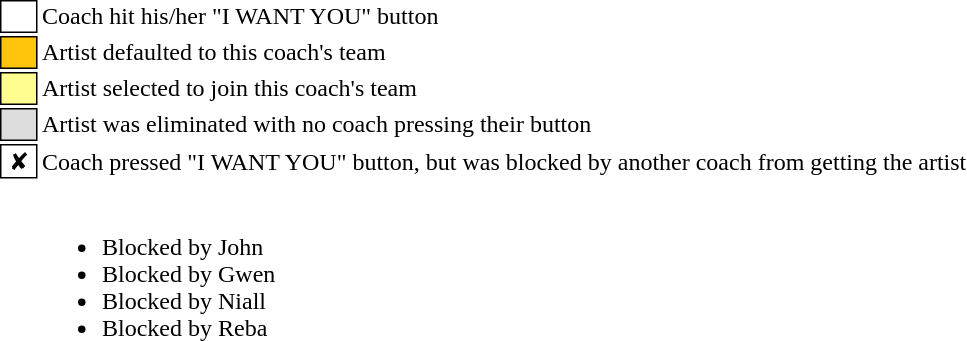<table class="toccolours" style="font-size: 100%">
<tr>
<td style="background-color:white; border: 1px solid black;"> <strong></strong> </td>
<td>Coach hit his/her "I WANT YOU" button</td>
</tr>
<tr>
<td style="background-color:#FFC40C; border: 1px solid black">    </td>
<td>Artist defaulted to this coach's team</td>
</tr>
<tr>
<td style="background-color:#fdfc8f; border: 1px solid black;">    </td>
<td style="padding-right: 8px">Artist selected to join this coach's team</td>
</tr>
<tr>
<td style="background:#dcdcdc; border:1px solid black">  </td>
<td>Artist was eliminated with no coach pressing their button</td>
</tr>
<tr>
<td style="background:white; border:1px solid black"> ✘ </td>
<td>Coach pressed "I WANT YOU" button, but was blocked by another coach from getting the artist</td>
</tr>
<tr>
<td></td>
<td><br><ul><li> Blocked by John</li><li> Blocked by Gwen</li><li> Blocked by Niall</li><li> Blocked by Reba</li></ul></td>
</tr>
</table>
